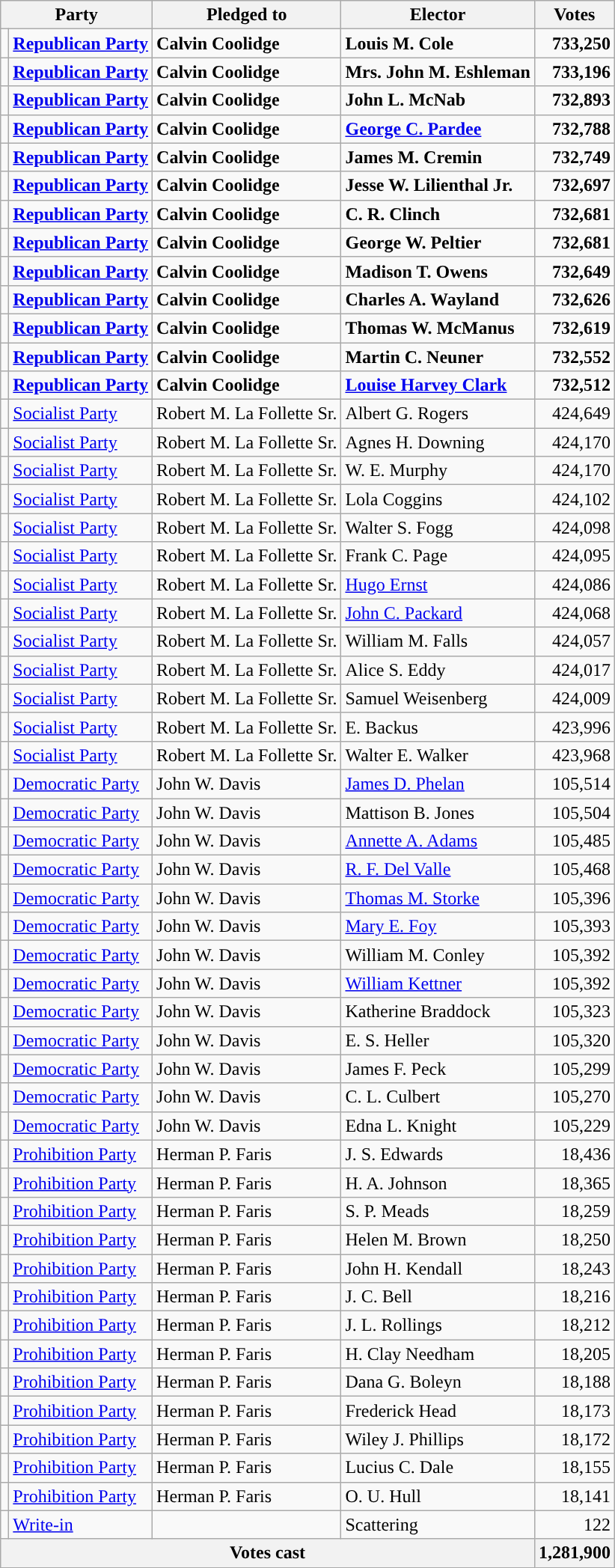<table class="wikitable">
<tr>
<th colspan=2>Party</th>
<th>Pledged to</th>
<th>Elector</th>
<th>Votes</th>
</tr>
<tr style="font-weight:bold">
<td></td>
<td><a href='#'>Republican Party</a></td>
<td>Calvin Coolidge</td>
<td>Louis M. Cole</td>
<td align="right">733,250</td>
</tr>
<tr style="font-weight:bold">
<td></td>
<td><a href='#'>Republican Party</a></td>
<td>Calvin Coolidge</td>
<td>Mrs. John M. Eshleman</td>
<td align="right">733,196</td>
</tr>
<tr style="font-weight:bold">
<td></td>
<td><a href='#'>Republican Party</a></td>
<td>Calvin Coolidge</td>
<td>John L. McNab</td>
<td align="right">732,893</td>
</tr>
<tr style="font-weight:bold">
<td></td>
<td><a href='#'>Republican Party</a></td>
<td>Calvin Coolidge</td>
<td><a href='#'>George C. Pardee</a></td>
<td align="right">732,788</td>
</tr>
<tr style="font-weight:bold">
<td></td>
<td><a href='#'>Republican Party</a></td>
<td>Calvin Coolidge</td>
<td>James M. Cremin</td>
<td align="right">732,749</td>
</tr>
<tr style="font-weight:bold">
<td></td>
<td><a href='#'>Republican Party</a></td>
<td>Calvin Coolidge</td>
<td>Jesse W. Lilienthal Jr.</td>
<td align="right">732,697</td>
</tr>
<tr style="font-weight:bold">
<td></td>
<td><a href='#'>Republican Party</a></td>
<td>Calvin Coolidge</td>
<td>C. R. Clinch</td>
<td align="right">732,681</td>
</tr>
<tr style="font-weight:bold">
<td></td>
<td><a href='#'>Republican Party</a></td>
<td>Calvin Coolidge</td>
<td>George W. Peltier</td>
<td align="right">732,681</td>
</tr>
<tr style="font-weight:bold">
<td></td>
<td><a href='#'>Republican Party</a></td>
<td>Calvin Coolidge</td>
<td>Madison T. Owens</td>
<td align="right">732,649</td>
</tr>
<tr style="font-weight:bold">
<td></td>
<td><a href='#'>Republican Party</a></td>
<td>Calvin Coolidge</td>
<td>Charles A. Wayland</td>
<td align="right">732,626</td>
</tr>
<tr style="font-weight:bold">
<td></td>
<td><a href='#'>Republican Party</a></td>
<td>Calvin Coolidge</td>
<td>Thomas W. McManus</td>
<td align="right">732,619</td>
</tr>
<tr style="font-weight:bold">
<td></td>
<td><a href='#'>Republican Party</a></td>
<td>Calvin Coolidge</td>
<td>Martin C. Neuner</td>
<td align="right">732,552</td>
</tr>
<tr style="font-weight:bold">
<td></td>
<td><a href='#'>Republican Party</a></td>
<td>Calvin Coolidge</td>
<td><a href='#'>Louise Harvey Clark</a></td>
<td align="right">732,512</td>
</tr>
<tr>
<td bgcolor=></td>
<td><a href='#'>Socialist Party</a></td>
<td>Robert M. La Follette Sr.</td>
<td>Albert G. Rogers</td>
<td align="right">424,649</td>
</tr>
<tr>
<td bgcolor=></td>
<td><a href='#'>Socialist Party</a></td>
<td>Robert M. La Follette Sr.</td>
<td>Agnes H. Downing</td>
<td align="right">424,170</td>
</tr>
<tr>
<td bgcolor=></td>
<td><a href='#'>Socialist Party</a></td>
<td>Robert M. La Follette Sr.</td>
<td>W. E. Murphy</td>
<td align="right">424,170</td>
</tr>
<tr>
<td bgcolor=></td>
<td><a href='#'>Socialist Party</a></td>
<td>Robert M. La Follette Sr.</td>
<td>Lola Coggins</td>
<td align="right">424,102</td>
</tr>
<tr>
<td bgcolor=></td>
<td><a href='#'>Socialist Party</a></td>
<td>Robert M. La Follette Sr.</td>
<td>Walter S. Fogg</td>
<td align="right">424,098</td>
</tr>
<tr>
<td bgcolor=></td>
<td><a href='#'>Socialist Party</a></td>
<td>Robert M. La Follette Sr.</td>
<td>Frank C. Page</td>
<td align="right">424,095</td>
</tr>
<tr>
<td bgcolor=></td>
<td><a href='#'>Socialist Party</a></td>
<td>Robert M. La Follette Sr.</td>
<td><a href='#'>Hugo Ernst</a></td>
<td align="right">424,086</td>
</tr>
<tr>
<td bgcolor=></td>
<td><a href='#'>Socialist Party</a></td>
<td>Robert M. La Follette Sr.</td>
<td><a href='#'>John C. Packard</a></td>
<td align="right">424,068</td>
</tr>
<tr>
<td bgcolor=></td>
<td><a href='#'>Socialist Party</a></td>
<td>Robert M. La Follette Sr.</td>
<td>William M. Falls</td>
<td align="right">424,057</td>
</tr>
<tr>
<td bgcolor=></td>
<td><a href='#'>Socialist Party</a></td>
<td>Robert M. La Follette Sr.</td>
<td>Alice S. Eddy</td>
<td align="right">424,017</td>
</tr>
<tr>
<td bgcolor=></td>
<td><a href='#'>Socialist Party</a></td>
<td>Robert M. La Follette Sr.</td>
<td>Samuel Weisenberg</td>
<td align="right">424,009</td>
</tr>
<tr>
<td bgcolor=></td>
<td><a href='#'>Socialist Party</a></td>
<td>Robert M. La Follette Sr.</td>
<td>E. Backus</td>
<td align="right">423,996</td>
</tr>
<tr>
<td bgcolor=></td>
<td><a href='#'>Socialist Party</a></td>
<td>Robert M. La Follette Sr.</td>
<td>Walter E. Walker</td>
<td align="right">423,968</td>
</tr>
<tr>
<td bgcolor=></td>
<td><a href='#'>Democratic Party</a></td>
<td>John W. Davis</td>
<td><a href='#'>James D. Phelan</a></td>
<td align=right>105,514</td>
</tr>
<tr>
<td bgcolor=></td>
<td><a href='#'>Democratic Party</a></td>
<td>John W. Davis</td>
<td>Mattison B. Jones</td>
<td align=right>105,504</td>
</tr>
<tr>
<td bgcolor=></td>
<td><a href='#'>Democratic Party</a></td>
<td>John W. Davis</td>
<td><a href='#'>Annette A. Adams</a></td>
<td align=right>105,485</td>
</tr>
<tr>
<td bgcolor=></td>
<td><a href='#'>Democratic Party</a></td>
<td>John W. Davis</td>
<td><a href='#'>R. F. Del Valle</a></td>
<td align=right>105,468</td>
</tr>
<tr>
<td bgcolor=></td>
<td><a href='#'>Democratic Party</a></td>
<td>John W. Davis</td>
<td><a href='#'>Thomas M. Storke</a></td>
<td align=right>105,396</td>
</tr>
<tr>
<td bgcolor=></td>
<td><a href='#'>Democratic Party</a></td>
<td>John W. Davis</td>
<td><a href='#'>Mary E. Foy</a></td>
<td align=right>105,393</td>
</tr>
<tr>
<td bgcolor=></td>
<td><a href='#'>Democratic Party</a></td>
<td>John W. Davis</td>
<td>William M. Conley</td>
<td align=right>105,392</td>
</tr>
<tr>
<td bgcolor=></td>
<td><a href='#'>Democratic Party</a></td>
<td>John W. Davis</td>
<td><a href='#'>William Kettner</a></td>
<td align=right>105,392</td>
</tr>
<tr>
<td bgcolor=></td>
<td><a href='#'>Democratic Party</a></td>
<td>John W. Davis</td>
<td>Katherine Braddock</td>
<td align=right>105,323</td>
</tr>
<tr>
<td bgcolor=></td>
<td><a href='#'>Democratic Party</a></td>
<td>John W. Davis</td>
<td>E. S. Heller</td>
<td align=right>105,320</td>
</tr>
<tr>
<td bgcolor=></td>
<td><a href='#'>Democratic Party</a></td>
<td>John W. Davis</td>
<td>James F. Peck</td>
<td align=right>105,299</td>
</tr>
<tr>
<td bgcolor=></td>
<td><a href='#'>Democratic Party</a></td>
<td>John W. Davis</td>
<td>C. L. Culbert</td>
<td align=right>105,270</td>
</tr>
<tr>
<td bgcolor=></td>
<td><a href='#'>Democratic Party</a></td>
<td>John W. Davis</td>
<td>Edna L. Knight</td>
<td align=right>105,229</td>
</tr>
<tr>
<td></td>
<td><a href='#'>Prohibition Party</a></td>
<td>Herman P. Faris</td>
<td>J. S. Edwards</td>
<td align="right">18,436</td>
</tr>
<tr>
<td></td>
<td><a href='#'>Prohibition Party</a></td>
<td>Herman P. Faris</td>
<td>H. A. Johnson</td>
<td align="right">18,365</td>
</tr>
<tr>
<td></td>
<td><a href='#'>Prohibition Party</a></td>
<td>Herman P. Faris</td>
<td>S. P. Meads</td>
<td align="right">18,259</td>
</tr>
<tr>
<td></td>
<td><a href='#'>Prohibition Party</a></td>
<td>Herman P. Faris</td>
<td>Helen M. Brown</td>
<td align="right">18,250</td>
</tr>
<tr>
<td></td>
<td><a href='#'>Prohibition Party</a></td>
<td>Herman P. Faris</td>
<td>John H. Kendall</td>
<td align="right">18,243</td>
</tr>
<tr>
<td></td>
<td><a href='#'>Prohibition Party</a></td>
<td>Herman P. Faris</td>
<td>J. C. Bell</td>
<td align="right">18,216</td>
</tr>
<tr>
<td></td>
<td><a href='#'>Prohibition Party</a></td>
<td>Herman P. Faris</td>
<td>J. L. Rollings</td>
<td align="right">18,212</td>
</tr>
<tr>
<td></td>
<td><a href='#'>Prohibition Party</a></td>
<td>Herman P. Faris</td>
<td>H. Clay Needham</td>
<td align="right">18,205</td>
</tr>
<tr>
<td></td>
<td><a href='#'>Prohibition Party</a></td>
<td>Herman P. Faris</td>
<td>Dana G. Boleyn</td>
<td align="right">18,188</td>
</tr>
<tr>
<td></td>
<td><a href='#'>Prohibition Party</a></td>
<td>Herman P. Faris</td>
<td>Frederick Head</td>
<td align="right">18,173</td>
</tr>
<tr>
<td></td>
<td><a href='#'>Prohibition Party</a></td>
<td>Herman P. Faris</td>
<td>Wiley J. Phillips</td>
<td align="right">18,172</td>
</tr>
<tr>
<td></td>
<td><a href='#'>Prohibition Party</a></td>
<td>Herman P. Faris</td>
<td>Lucius C. Dale</td>
<td align="right">18,155</td>
</tr>
<tr>
<td></td>
<td><a href='#'>Prohibition Party</a></td>
<td>Herman P. Faris</td>
<td>O. U. Hull</td>
<td align="right">18,141</td>
</tr>
<tr>
<td></td>
<td><a href='#'>Write-in</a></td>
<td></td>
<td>Scattering</td>
<td align="right">122</td>
</tr>
<tr>
<th colspan="4">Votes cast</th>
<th>1,281,900</th>
</tr>
</table>
